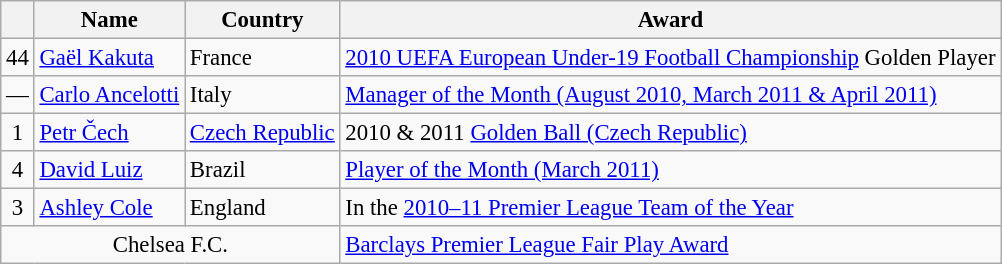<table class="wikitable sortable" style="text-align:left; font-size:95%;">
<tr>
<th></th>
<th>Name</th>
<th>Country</th>
<th>Award</th>
</tr>
<tr>
<td align=center>44</td>
<td><a href='#'>Gaël Kakuta</a></td>
<td> France</td>
<td><a href='#'>2010 UEFA European Under-19 Football Championship</a> Golden Player</td>
</tr>
<tr>
<td align=center>—</td>
<td><a href='#'>Carlo Ancelotti</a></td>
<td> Italy</td>
<td><a href='#'>Manager of the Month (August 2010, March 2011 & April 2011)</a></td>
</tr>
<tr>
<td align=center>1</td>
<td><a href='#'>Petr Čech</a></td>
<td> <a href='#'>Czech Republic</a></td>
<td>2010 & 2011 <a href='#'>Golden Ball (Czech Republic)</a></td>
</tr>
<tr>
<td align=center>4</td>
<td><a href='#'>David Luiz</a></td>
<td> Brazil</td>
<td><a href='#'>Player of the Month (March 2011)</a></td>
</tr>
<tr>
<td align=center>3</td>
<td><a href='#'>Ashley Cole</a></td>
<td> England</td>
<td>In the <a href='#'>2010–11 Premier League Team of the Year</a></td>
</tr>
<tr>
<td colspan=3 align=center> Chelsea F.C.</td>
<td><a href='#'>Barclays Premier League Fair Play Award</a></td>
</tr>
</table>
